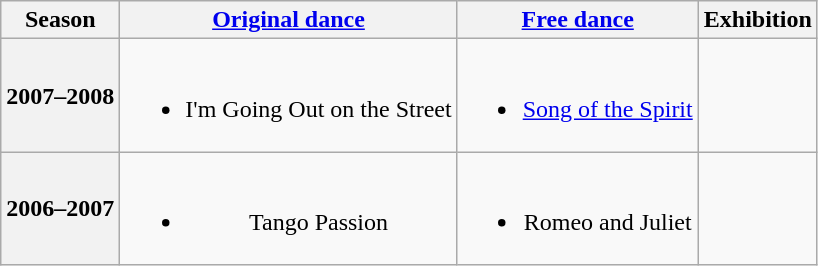<table class="wikitable" style="text-align:center">
<tr>
<th>Season</th>
<th><a href='#'>Original dance</a></th>
<th><a href='#'>Free dance</a></th>
<th>Exhibition</th>
</tr>
<tr>
<th>2007–2008 <br> </th>
<td><br><ul><li>I'm Going Out on the Street <br></li></ul></td>
<td><br><ul><li><a href='#'>Song of the Spirit</a> <br></li></ul></td>
<td></td>
</tr>
<tr>
<th>2006–2007 <br> </th>
<td><br><ul><li>Tango Passion <br></li></ul></td>
<td><br><ul><li>Romeo and Juliet <br></li></ul></td>
<td></td>
</tr>
</table>
